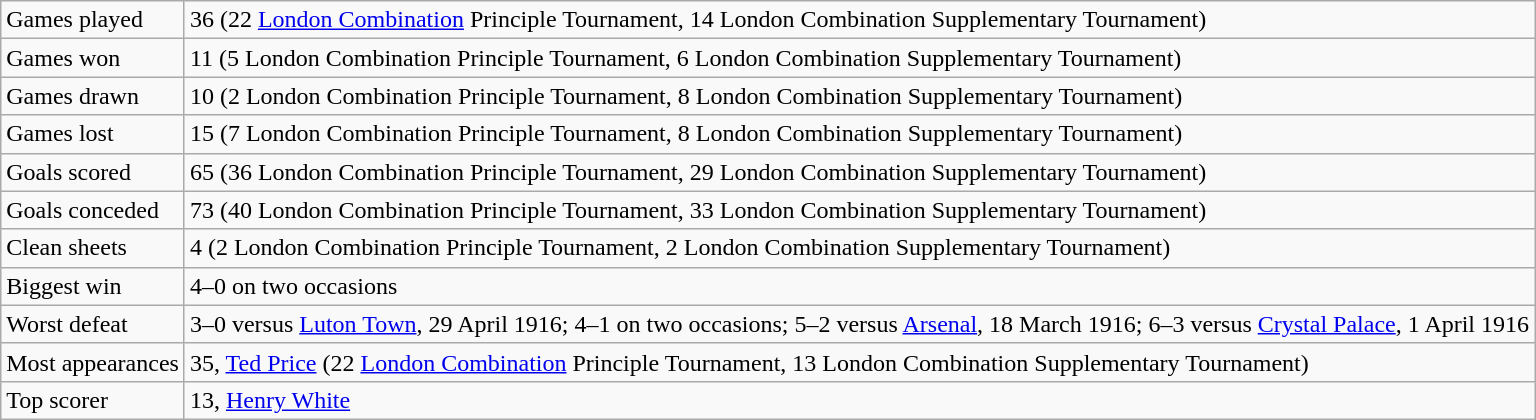<table class="wikitable">
<tr>
<td>Games played</td>
<td>36 (22 <a href='#'>London Combination</a> Principle Tournament, 14 London Combination Supplementary Tournament)</td>
</tr>
<tr>
<td>Games won</td>
<td>11 (5 London Combination Principle Tournament, 6 London Combination Supplementary Tournament)</td>
</tr>
<tr>
<td>Games drawn</td>
<td>10 (2 London Combination Principle Tournament, 8 London Combination Supplementary Tournament)</td>
</tr>
<tr>
<td>Games lost</td>
<td>15 (7 London Combination Principle Tournament, 8 London Combination Supplementary Tournament)</td>
</tr>
<tr>
<td>Goals scored</td>
<td>65 (36 London Combination Principle Tournament, 29 London Combination Supplementary Tournament)</td>
</tr>
<tr>
<td>Goals conceded</td>
<td>73 (40 London Combination Principle Tournament, 33 London Combination Supplementary Tournament)</td>
</tr>
<tr>
<td>Clean sheets</td>
<td>4 (2 London Combination Principle Tournament, 2 London Combination Supplementary Tournament)</td>
</tr>
<tr>
<td>Biggest win</td>
<td>4–0 on two occasions</td>
</tr>
<tr>
<td>Worst defeat</td>
<td>3–0 versus <a href='#'>Luton Town</a>, 29 April 1916; 4–1 on two occasions; 5–2 versus <a href='#'>Arsenal</a>, 18 March 1916; 6–3 versus <a href='#'>Crystal Palace</a>, 1 April 1916</td>
</tr>
<tr>
<td>Most appearances</td>
<td>35, <a href='#'>Ted Price</a> (22 <a href='#'>London Combination</a> Principle Tournament, 13 London Combination Supplementary Tournament)</td>
</tr>
<tr>
<td>Top scorer</td>
<td>13, <a href='#'>Henry White</a></td>
</tr>
</table>
